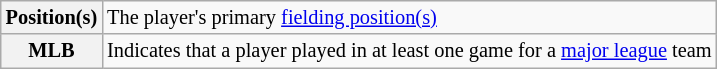<table class="wikitable plainrowheaders" style="font-size:85%">
<tr>
<th scope="row" style="text-align:center"><strong>Position(s)</strong></th>
<td>The player's primary <a href='#'>fielding position(s)</a></td>
</tr>
<tr>
<th scope="row" style="text-align:center"><strong>MLB</strong></th>
<td>Indicates that a player played in at least one game for a <a href='#'>major league</a> team</td>
</tr>
</table>
